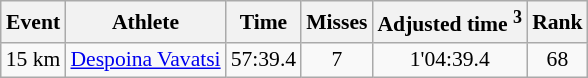<table class="wikitable" style="font-size:90%">
<tr>
<th>Event</th>
<th>Athlete</th>
<th>Time</th>
<th>Misses</th>
<th>Adjusted time <sup>3</sup></th>
<th>Rank</th>
</tr>
<tr>
<td>15 km</td>
<td><a href='#'>Despoina Vavatsi</a></td>
<td align="center">57:39.4</td>
<td align="center">7</td>
<td align="center">1'04:39.4</td>
<td align="center">68</td>
</tr>
</table>
